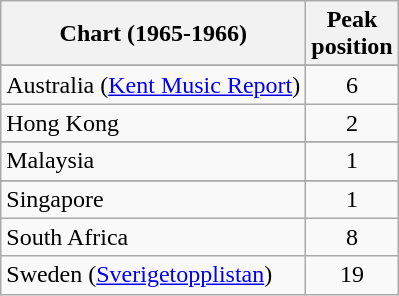<table class="wikitable">
<tr>
<th scope="col">Chart (1965-1966)</th>
<th scope="col">Peak<br>position</th>
</tr>
<tr>
</tr>
<tr>
<td>Australia (<a href='#'>Kent Music Report</a>)</td>
<td align=center>6</td>
</tr>
<tr>
<td>Hong Kong</td>
<td style="text-align:center;">2</td>
</tr>
<tr>
</tr>
<tr>
</tr>
<tr>
<td>Malaysia</td>
<td style="text-align:center;">1</td>
</tr>
<tr>
</tr>
<tr>
<td>Singapore</td>
<td style="text-align:center;">1</td>
</tr>
<tr>
<td>South Africa</td>
<td style="text-align:center;">8</td>
</tr>
<tr>
<td>Sweden (<a href='#'>Sverigetopplistan</a>)</td>
<td align=center>19</td>
</tr>
</table>
